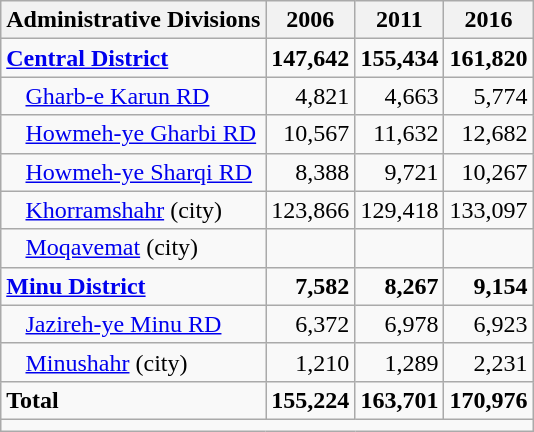<table class="wikitable">
<tr>
<th>Administrative Divisions</th>
<th>2006</th>
<th>2011</th>
<th>2016</th>
</tr>
<tr>
<td><strong><a href='#'>Central District</a></strong></td>
<td style="text-align: right;"><strong>147,642</strong></td>
<td style="text-align: right;"><strong>155,434</strong></td>
<td style="text-align: right;"><strong>161,820</strong></td>
</tr>
<tr>
<td style="padding-left: 1em;"><a href='#'>Gharb-e Karun RD</a></td>
<td style="text-align: right;">4,821</td>
<td style="text-align: right;">4,663</td>
<td style="text-align: right;">5,774</td>
</tr>
<tr>
<td style="padding-left: 1em;"><a href='#'>Howmeh-ye Gharbi RD</a></td>
<td style="text-align: right;">10,567</td>
<td style="text-align: right;">11,632</td>
<td style="text-align: right;">12,682</td>
</tr>
<tr>
<td style="padding-left: 1em;"><a href='#'>Howmeh-ye Sharqi RD</a></td>
<td style="text-align: right;">8,388</td>
<td style="text-align: right;">9,721</td>
<td style="text-align: right;">10,267</td>
</tr>
<tr>
<td style="padding-left: 1em;"><a href='#'>Khorramshahr</a> (city)</td>
<td style="text-align: right;">123,866</td>
<td style="text-align: right;">129,418</td>
<td style="text-align: right;">133,097</td>
</tr>
<tr>
<td style="padding-left: 1em;"><a href='#'>Moqavemat</a> (city)</td>
<td style="text-align: right;"></td>
<td style="text-align: right;"></td>
<td style="text-align: right;"></td>
</tr>
<tr>
<td><strong><a href='#'>Minu District</a></strong></td>
<td style="text-align: right;"><strong>7,582</strong></td>
<td style="text-align: right;"><strong>8,267</strong></td>
<td style="text-align: right;"><strong>9,154</strong></td>
</tr>
<tr>
<td style="padding-left: 1em;"><a href='#'>Jazireh-ye Minu RD</a></td>
<td style="text-align: right;">6,372</td>
<td style="text-align: right;">6,978</td>
<td style="text-align: right;">6,923</td>
</tr>
<tr>
<td style="padding-left: 1em;"><a href='#'>Minushahr</a> (city)</td>
<td style="text-align: right;">1,210</td>
<td style="text-align: right;">1,289</td>
<td style="text-align: right;">2,231</td>
</tr>
<tr>
<td><strong>Total</strong></td>
<td style="text-align: right;"><strong>155,224</strong></td>
<td style="text-align: right;"><strong>163,701</strong></td>
<td style="text-align: right;"><strong>170,976</strong></td>
</tr>
<tr>
<td colspan=4></td>
</tr>
</table>
